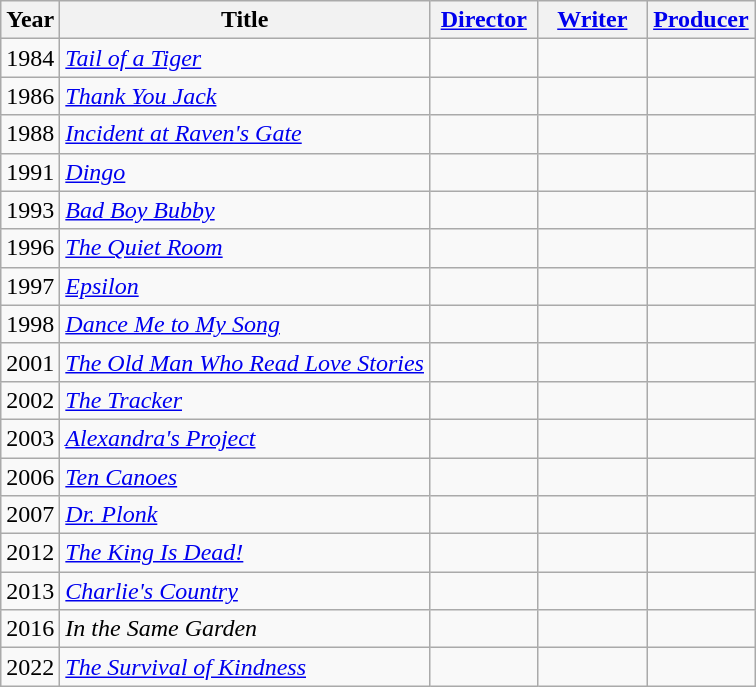<table class="wikitable">
<tr>
<th>Year</th>
<th>Title</th>
<th width="65"><a href='#'>Director</a></th>
<th width="65"><a href='#'>Writer</a></th>
<th width="65"><a href='#'>Producer</a></th>
</tr>
<tr>
<td>1984</td>
<td><em><a href='#'>Tail of a Tiger</a></em></td>
<td></td>
<td></td>
<td></td>
</tr>
<tr>
<td>1986</td>
<td><em><a href='#'>Thank You Jack</a></em></td>
<td></td>
<td></td>
<td></td>
</tr>
<tr>
<td>1988</td>
<td><em><a href='#'>Incident at Raven's Gate</a></em></td>
<td></td>
<td></td>
<td></td>
</tr>
<tr>
<td>1991</td>
<td><em><a href='#'>Dingo</a></em></td>
<td></td>
<td></td>
<td></td>
</tr>
<tr>
<td>1993</td>
<td><em><a href='#'>Bad Boy Bubby</a></em></td>
<td></td>
<td></td>
<td></td>
</tr>
<tr>
<td>1996</td>
<td><em><a href='#'>The Quiet Room</a></em></td>
<td></td>
<td></td>
<td></td>
</tr>
<tr>
<td>1997</td>
<td><em><a href='#'>Epsilon</a></em></td>
<td></td>
<td></td>
<td></td>
</tr>
<tr>
<td>1998</td>
<td><em><a href='#'>Dance Me to My Song</a></em></td>
<td></td>
<td></td>
<td></td>
</tr>
<tr>
<td>2001</td>
<td><em><a href='#'>The Old Man Who Read Love Stories</a></em></td>
<td></td>
<td></td>
<td></td>
</tr>
<tr>
<td>2002</td>
<td><em><a href='#'>The Tracker</a></em></td>
<td></td>
<td></td>
<td></td>
</tr>
<tr>
<td>2003</td>
<td><em><a href='#'>Alexandra's Project</a></em></td>
<td></td>
<td></td>
<td></td>
</tr>
<tr>
<td>2006</td>
<td><em><a href='#'>Ten Canoes</a></em></td>
<td></td>
<td></td>
<td></td>
</tr>
<tr>
<td>2007</td>
<td><em><a href='#'>Dr. Plonk</a></em></td>
<td></td>
<td></td>
<td></td>
</tr>
<tr>
<td>2012</td>
<td><em><a href='#'>The King Is Dead!</a></em></td>
<td></td>
<td></td>
<td></td>
</tr>
<tr>
<td>2013</td>
<td><em><a href='#'>Charlie's Country</a></em></td>
<td></td>
<td></td>
<td></td>
</tr>
<tr>
<td>2016</td>
<td><em>In the Same Garden</em></td>
<td></td>
<td></td>
<td></td>
</tr>
<tr>
<td>2022</td>
<td><em><a href='#'>The Survival of Kindness</a></em></td>
<td></td>
<td></td>
<td></td>
</tr>
</table>
